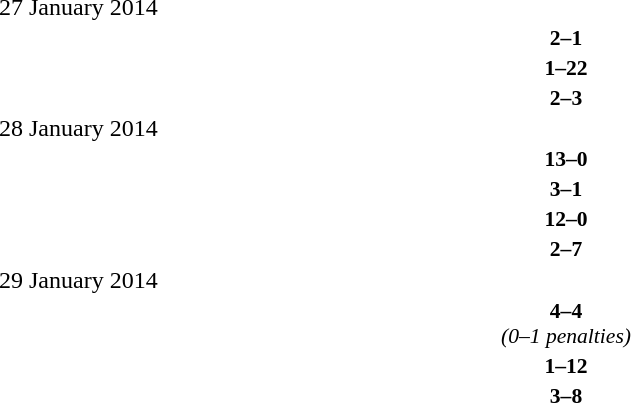<table width=100% cellspacing=1>
<tr>
<th width=25%></th>
<th width=10%></th>
<th></th>
</tr>
<tr>
<td>27 January 2014</td>
</tr>
<tr style=font-size:90%>
<td align=right><strong></strong></td>
<td align=center><strong>2–1</strong></td>
<td><strong></strong></td>
</tr>
<tr style=font-size:90%>
<td align=right><strong></strong></td>
<td align=center><strong>1–22</strong></td>
<td><strong></strong></td>
</tr>
<tr style=font-size:90%>
<td align=right><strong></strong></td>
<td align=center><strong>2–3</strong></td>
<td><strong></strong></td>
</tr>
<tr>
<td>28 January 2014</td>
</tr>
<tr style=font-size:90%>
<td align=right><strong></strong></td>
<td align=center><strong>13–0</strong></td>
<td><strong></strong></td>
</tr>
<tr style=font-size:90%>
<td align=right><strong></strong></td>
<td align=center><strong>3–1</strong></td>
<td><strong></strong></td>
</tr>
<tr style=font-size:90%>
<td align=right><strong></strong></td>
<td align=center><strong>12–0</strong></td>
<td><strong></strong></td>
</tr>
<tr style=font-size:90%>
<td align=right><strong></strong></td>
<td align=center><strong>2–7</strong></td>
<td><strong></strong></td>
</tr>
<tr>
<td>29 January 2014</td>
</tr>
<tr style=font-size:90%>
<td align=right><strong></strong></td>
<td align=center><strong>4–4</strong> <br><em>(0–1 penalties)</em></td>
<td><strong></strong></td>
</tr>
<tr style=font-size:90%>
<td align=right><strong></strong></td>
<td align=center><strong>1–12</strong></td>
<td><strong></strong></td>
</tr>
<tr style=font-size:90%>
<td align=right><strong></strong></td>
<td align=center><strong>3–8</strong></td>
<td><strong></strong></td>
</tr>
</table>
